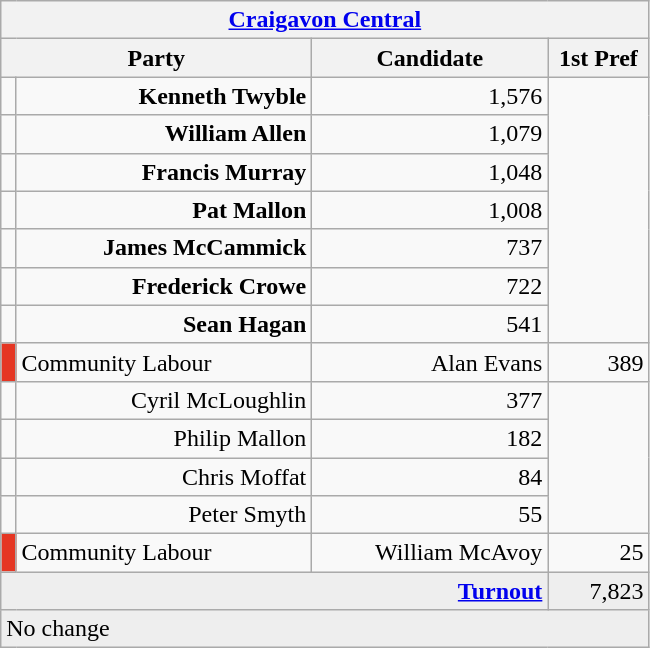<table class="wikitable">
<tr>
<th colspan="4" align="center"><a href='#'>Craigavon Central</a></th>
</tr>
<tr>
<th colspan="2" align="center" width=200>Party</th>
<th width=150>Candidate</th>
<th width=60>1st Pref</th>
</tr>
<tr>
<td></td>
<td align="right"><strong>Kenneth Twyble</strong></td>
<td align="right">1,576</td>
</tr>
<tr>
<td></td>
<td align="right"><strong>William Allen</strong></td>
<td align="right">1,079</td>
</tr>
<tr>
<td></td>
<td align="right"><strong>Francis Murray</strong></td>
<td align="right">1,048</td>
</tr>
<tr>
<td></td>
<td align="right"><strong>Pat Mallon</strong></td>
<td align="right">1,008</td>
</tr>
<tr>
<td></td>
<td align="right"><strong>James McCammick</strong></td>
<td align="right">737</td>
</tr>
<tr>
<td></td>
<td align="right"><strong>Frederick Crowe</strong></td>
<td align="right">722</td>
</tr>
<tr>
<td></td>
<td align="right"><strong>Sean Hagan</strong></td>
<td align="right">541</td>
</tr>
<tr>
<td style="color:inherit;background-color: #E53623"></td>
<td>Community Labour</td>
<td align="right">Alan Evans</td>
<td align="right">389</td>
</tr>
<tr>
<td></td>
<td align="right">Cyril McLoughlin</td>
<td align="right">377</td>
</tr>
<tr>
<td></td>
<td align="right">Philip Mallon</td>
<td align="right">182</td>
</tr>
<tr>
<td></td>
<td align="right">Chris Moffat</td>
<td align="right">84</td>
</tr>
<tr>
<td></td>
<td align="right">Peter Smyth</td>
<td align="right">55</td>
</tr>
<tr>
<td style="color:inherit;background-color: #E53623"></td>
<td>Community Labour</td>
<td align="right">William McAvoy</td>
<td align="right">25</td>
</tr>
<tr bgcolor="EEEEEE">
<td colspan=3 align="right"><strong><a href='#'>Turnout</a></strong></td>
<td align="right">7,823</td>
</tr>
<tr>
<td colspan=4 bgcolor="EEEEEE">No change</td>
</tr>
</table>
